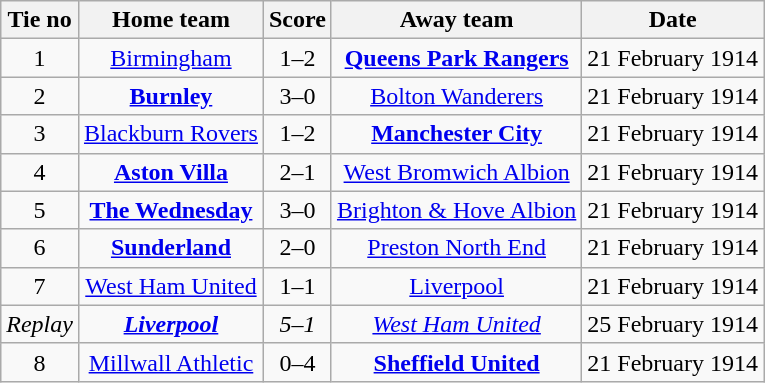<table class="wikitable" style="text-align: center">
<tr>
<th>Tie no</th>
<th>Home team</th>
<th>Score</th>
<th>Away team</th>
<th>Date</th>
</tr>
<tr>
<td>1</td>
<td><a href='#'>Birmingham</a></td>
<td>1–2</td>
<td><strong><a href='#'>Queens Park Rangers</a></strong></td>
<td>21 February 1914</td>
</tr>
<tr>
<td>2</td>
<td><strong><a href='#'>Burnley</a></strong></td>
<td>3–0</td>
<td><a href='#'>Bolton Wanderers</a></td>
<td>21 February 1914</td>
</tr>
<tr>
<td>3</td>
<td><a href='#'>Blackburn Rovers</a></td>
<td>1–2</td>
<td><strong><a href='#'>Manchester City</a></strong></td>
<td>21 February 1914</td>
</tr>
<tr>
<td>4</td>
<td><strong><a href='#'>Aston Villa</a></strong></td>
<td>2–1</td>
<td><a href='#'>West Bromwich Albion</a></td>
<td>21 February 1914</td>
</tr>
<tr>
<td>5</td>
<td><strong><a href='#'>The Wednesday</a></strong></td>
<td>3–0</td>
<td><a href='#'>Brighton & Hove Albion</a></td>
<td>21 February 1914</td>
</tr>
<tr>
<td>6</td>
<td><strong><a href='#'>Sunderland</a></strong></td>
<td>2–0</td>
<td><a href='#'>Preston North End</a></td>
<td>21 February 1914</td>
</tr>
<tr>
<td>7</td>
<td><a href='#'>West Ham United</a></td>
<td>1–1</td>
<td><a href='#'>Liverpool</a></td>
<td>21 February 1914</td>
</tr>
<tr>
<td><em>Replay</em></td>
<td><strong><em><a href='#'>Liverpool</a></em></strong></td>
<td><em>5–1</em></td>
<td><em><a href='#'>West Ham United</a></em></td>
<td>25 February 1914</td>
</tr>
<tr>
<td>8</td>
<td><a href='#'>Millwall Athletic</a></td>
<td>0–4</td>
<td><strong><a href='#'>Sheffield United</a></strong></td>
<td>21 February 1914</td>
</tr>
</table>
